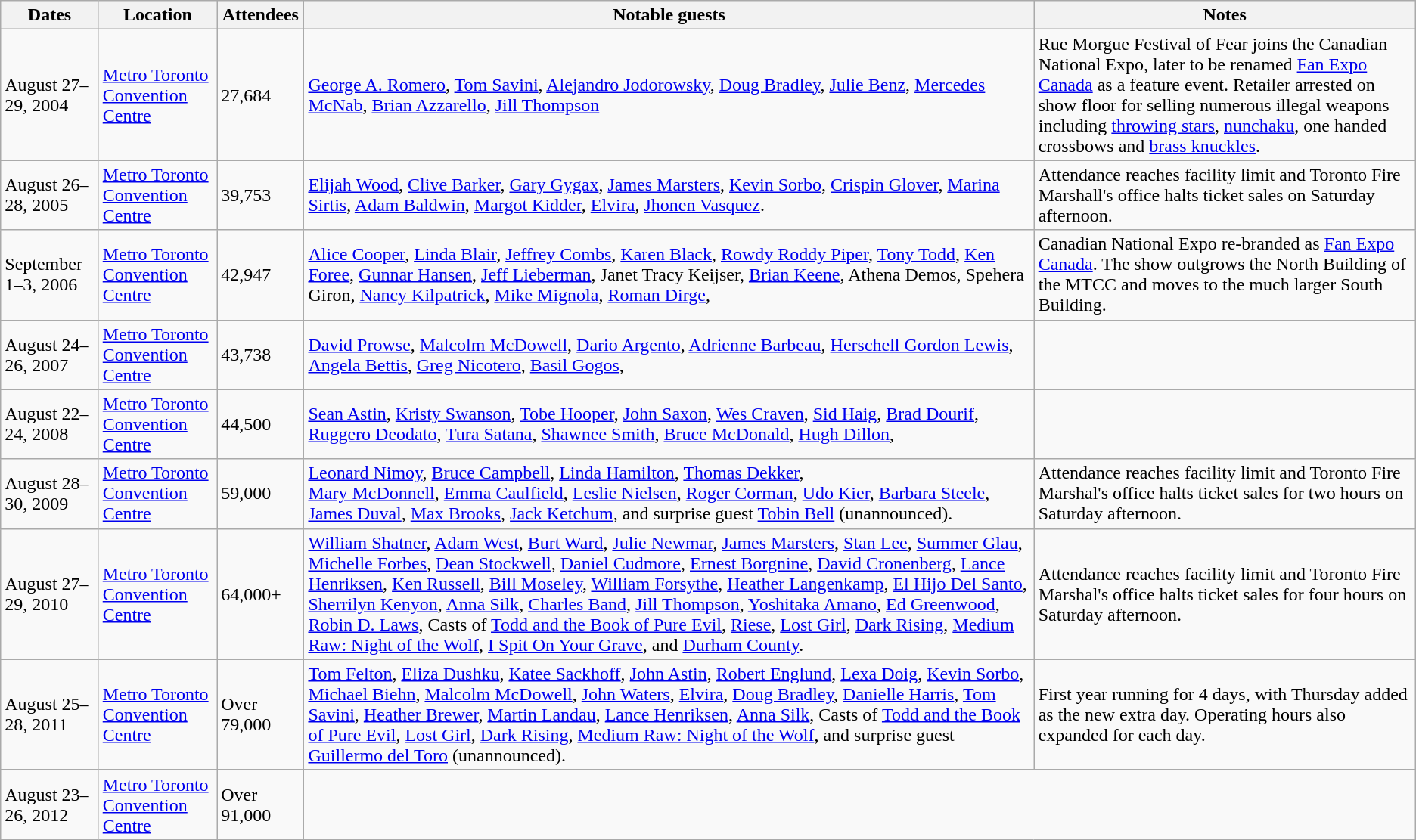<table class="wikitable">
<tr>
<th>Dates</th>
<th>Location</th>
<th>Attendees</th>
<th>Notable guests</th>
<th>Notes</th>
</tr>
<tr>
<td>August 27–29, 2004</td>
<td><a href='#'>Metro Toronto Convention Centre</a></td>
<td>27,684</td>
<td><a href='#'>George A. Romero</a>, <a href='#'>Tom Savini</a>, <a href='#'>Alejandro Jodorowsky</a>, <a href='#'>Doug Bradley</a>, <a href='#'>Julie Benz</a>, <a href='#'>Mercedes McNab</a>, <a href='#'>Brian Azzarello</a>, <a href='#'>Jill Thompson</a></td>
<td>Rue Morgue Festival of Fear joins the Canadian National Expo, later to be renamed <a href='#'>Fan Expo Canada</a> as a feature event. Retailer arrested on show floor for selling numerous illegal weapons including <a href='#'>throwing stars</a>, <a href='#'>nunchaku</a>, one handed crossbows and <a href='#'>brass knuckles</a>.</td>
</tr>
<tr>
<td>August 26–28, 2005</td>
<td><a href='#'>Metro Toronto Convention Centre</a></td>
<td>39,753</td>
<td><a href='#'>Elijah Wood</a>, <a href='#'>Clive Barker</a>, <a href='#'>Gary Gygax</a>, <a href='#'>James Marsters</a>, <a href='#'>Kevin Sorbo</a>, <a href='#'>Crispin Glover</a>, <a href='#'>Marina Sirtis</a>, <a href='#'>Adam Baldwin</a>, <a href='#'>Margot Kidder</a>, <a href='#'>Elvira</a>, <a href='#'>Jhonen Vasquez</a>.</td>
<td>Attendance reaches facility limit and Toronto Fire Marshall's office halts ticket sales on Saturday afternoon.</td>
</tr>
<tr>
<td>September 1–3, 2006</td>
<td><a href='#'>Metro Toronto Convention Centre</a></td>
<td>42,947</td>
<td><a href='#'>Alice Cooper</a>, <a href='#'>Linda Blair</a>, <a href='#'>Jeffrey Combs</a>, <a href='#'>Karen Black</a>, <a href='#'>Rowdy Roddy Piper</a>, <a href='#'>Tony Todd</a>, <a href='#'>Ken Foree</a>, <a href='#'>Gunnar Hansen</a>, <a href='#'>Jeff Lieberman</a>,  Janet Tracy Keijser, <a href='#'>Brian Keene</a>, Athena Demos, Spehera Giron, <a href='#'>Nancy Kilpatrick</a>,  <a href='#'>Mike Mignola</a>, <a href='#'>Roman Dirge</a>,</td>
<td>Canadian National Expo re-branded as <a href='#'>Fan Expo Canada</a>. The show outgrows the North Building of the MTCC and moves to the much larger South Building.</td>
</tr>
<tr>
<td>August 24–26, 2007</td>
<td><a href='#'>Metro Toronto Convention Centre</a></td>
<td>43,738</td>
<td><a href='#'>David Prowse</a>, <a href='#'>Malcolm McDowell</a>, <a href='#'>Dario Argento</a>, <a href='#'>Adrienne Barbeau</a>, <a href='#'>Herschell Gordon Lewis</a>, <a href='#'>Angela Bettis</a>, <a href='#'>Greg Nicotero</a>, <a href='#'>Basil Gogos</a>,</td>
<td></td>
</tr>
<tr>
<td>August 22–24, 2008</td>
<td><a href='#'>Metro Toronto Convention Centre</a></td>
<td>44,500</td>
<td><a href='#'>Sean Astin</a>, <a href='#'>Kristy Swanson</a>, <a href='#'>Tobe Hooper</a>, <a href='#'>John Saxon</a>, <a href='#'>Wes Craven</a>, <a href='#'>Sid Haig</a>, <a href='#'>Brad Dourif</a>, <a href='#'>Ruggero Deodato</a>, <a href='#'>Tura Satana</a>, <a href='#'>Shawnee Smith</a>, <a href='#'>Bruce McDonald</a>, <a href='#'>Hugh Dillon</a>,</td>
<td></td>
</tr>
<tr>
<td>August 28–30, 2009</td>
<td><a href='#'>Metro Toronto Convention Centre</a></td>
<td>59,000</td>
<td><a href='#'>Leonard Nimoy</a>, <a href='#'>Bruce Campbell</a>, <a href='#'>Linda Hamilton</a>, <a href='#'>Thomas Dekker</a>,<br><a href='#'>Mary McDonnell</a>,  <a href='#'>Emma Caulfield</a>, <a href='#'>Leslie Nielsen</a>, <a href='#'>Roger Corman</a>, <a href='#'>Udo Kier</a>, <a href='#'>Barbara Steele</a>, <a href='#'>James Duval</a>, <a href='#'>Max Brooks</a>, <a href='#'>Jack Ketchum</a>, and surprise guest <a href='#'>Tobin Bell</a> (unannounced).</td>
<td>Attendance reaches facility limit and Toronto Fire Marshal's office halts ticket sales for two hours on Saturday afternoon.</td>
</tr>
<tr>
<td>August 27–29, 2010</td>
<td><a href='#'>Metro Toronto Convention Centre</a></td>
<td>64,000+</td>
<td><a href='#'>William Shatner</a>, <a href='#'>Adam West</a>, <a href='#'>Burt Ward</a>, <a href='#'>Julie Newmar</a>, <a href='#'>James Marsters</a>, <a href='#'>Stan Lee</a>, <a href='#'>Summer Glau</a>, <a href='#'>Michelle Forbes</a>, <a href='#'>Dean Stockwell</a>, <a href='#'>Daniel Cudmore</a>, <a href='#'>Ernest Borgnine</a>, <a href='#'>David Cronenberg</a>, <a href='#'>Lance Henriksen</a>, <a href='#'>Ken Russell</a>, <a href='#'>Bill Moseley</a>, <a href='#'>William Forsythe</a>, <a href='#'>Heather Langenkamp</a>, <a href='#'>El Hijo Del Santo</a>, <a href='#'>Sherrilyn Kenyon</a>, <a href='#'>Anna Silk</a>, <a href='#'>Charles Band</a>, <a href='#'>Jill Thompson</a>,  <a href='#'>Yoshitaka Amano</a>, <a href='#'>Ed Greenwood</a>, <a href='#'>Robin D. Laws</a>, Casts of <a href='#'>Todd and the Book of Pure Evil</a>, <a href='#'>Riese</a>, <a href='#'>Lost Girl</a>, <a href='#'>Dark Rising</a>, <a href='#'>Medium Raw: Night of the Wolf</a>, <a href='#'>I Spit On Your Grave</a>, and <a href='#'>Durham County</a>.</td>
<td>Attendance reaches facility limit and Toronto Fire Marshal's office halts ticket sales for four hours on Saturday afternoon.</td>
</tr>
<tr>
<td>August 25–28, 2011</td>
<td><a href='#'>Metro Toronto Convention Centre</a></td>
<td>Over 79,000</td>
<td><a href='#'>Tom Felton</a>, <a href='#'>Eliza Dushku</a>, <a href='#'>Katee Sackhoff</a>, <a href='#'>John Astin</a>, <a href='#'>Robert Englund</a>, <a href='#'>Lexa Doig</a>, <a href='#'>Kevin Sorbo</a>, <a href='#'>Michael Biehn</a>, <a href='#'>Malcolm McDowell</a>, <a href='#'>John Waters</a>, <a href='#'>Elvira</a>, <a href='#'>Doug Bradley</a>, <a href='#'>Danielle Harris</a>, <a href='#'>Tom Savini</a>, <a href='#'>Heather Brewer</a>, <a href='#'>Martin Landau</a>, <a href='#'>Lance Henriksen</a>,  <a href='#'>Anna Silk</a>, Casts of <a href='#'>Todd and the Book of Pure Evil</a>, <a href='#'>Lost Girl</a>, <a href='#'>Dark Rising</a>, <a href='#'>Medium Raw: Night of the Wolf</a>, and surprise guest <a href='#'>Guillermo del Toro</a> (unannounced).</td>
<td>First year running for 4 days, with Thursday added as the new extra day. Operating hours also expanded for each day.</td>
</tr>
<tr>
<td>August 23–26, 2012</td>
<td><a href='#'>Metro Toronto Convention Centre</a></td>
<td>Over 91,000</td>
</tr>
</table>
